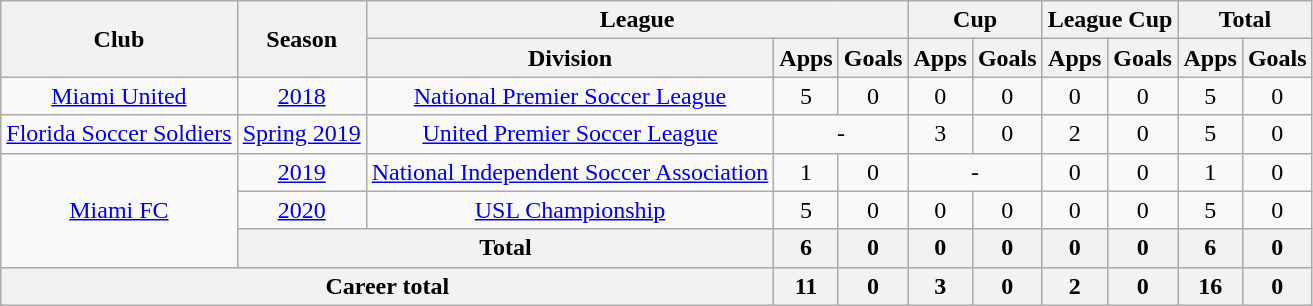<table class="wikitable" style="text-align: center;">
<tr>
<th rowspan="2">Club</th>
<th rowspan="2">Season</th>
<th colspan="3">League</th>
<th colspan="2">Cup</th>
<th colspan="2">League Cup</th>
<th colspan="2">Total</th>
</tr>
<tr>
<th>Division</th>
<th>Apps</th>
<th>Goals</th>
<th>Apps</th>
<th>Goals</th>
<th>Apps</th>
<th>Goals</th>
<th>Apps</th>
<th>Goals</th>
</tr>
<tr>
<td><a href='#'>Miami United</a></td>
<td><a href='#'>2018</a></td>
<td Rowspan="1"><a href='#'>National Premier Soccer League</a></td>
<td>5</td>
<td>0</td>
<td>0</td>
<td>0</td>
<td>0</td>
<td>0</td>
<td>5</td>
<td>0</td>
</tr>
<tr>
<td><a href='#'>Florida Soccer Soldiers</a></td>
<td><a href='#'>Spring 2019</a></td>
<td Rowspan="1"><a href='#'>United Premier Soccer League</a></td>
<td Colspan="2">-</td>
<td>3</td>
<td>0</td>
<td>2</td>
<td>0</td>
<td>5</td>
<td>0</td>
</tr>
<tr>
<td rowspan="3" valign="center"><a href='#'>Miami FC</a></td>
<td><a href='#'>2019</a></td>
<td Rowspan="1"><a href='#'>National Independent Soccer Association</a></td>
<td>1</td>
<td>0</td>
<td Colspan="2">-</td>
<td>0</td>
<td>0</td>
<td>1</td>
<td>0</td>
</tr>
<tr>
<td><a href='#'>2020</a></td>
<td Rowspan="1"><a href='#'>USL Championship</a></td>
<td>5</td>
<td>0</td>
<td>0</td>
<td>0</td>
<td>0</td>
<td>0</td>
<td>5</td>
<td>0</td>
</tr>
<tr>
<th colspan="2">Total</th>
<th>6</th>
<th>0</th>
<th>0</th>
<th>0</th>
<th>0</th>
<th>0</th>
<th>6</th>
<th>0</th>
</tr>
<tr>
<th colspan="3">Career total</th>
<th>11</th>
<th>0</th>
<th>3</th>
<th>0</th>
<th>2</th>
<th>0</th>
<th>16</th>
<th>0</th>
</tr>
</table>
